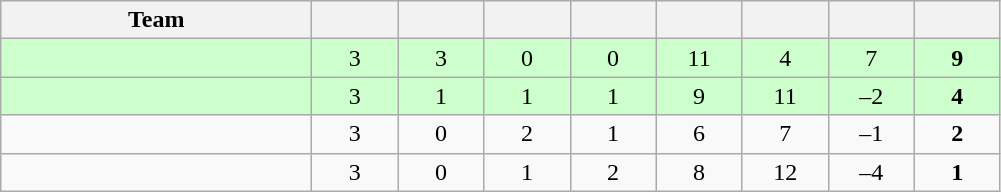<table class="wikitable" style="text-align:center;">
<tr>
<th width=200>Team</th>
<th width=50 abbr="Played"></th>
<th width=50 abbr="Won"></th>
<th width=50 abbr="Drawn"></th>
<th width=50 abbr="Lost"></th>
<th width=50 abbr="Goals for"></th>
<th width=50 abbr="Goals against"></th>
<th width=50 abbr="Goal difference"></th>
<th width=50 abbr="Points"></th>
</tr>
<tr bgcolor=#ccffcc>
<td align="left"></td>
<td>3</td>
<td>3</td>
<td>0</td>
<td>0</td>
<td>11</td>
<td>4</td>
<td>7</td>
<td><strong>9</strong></td>
</tr>
<tr bgcolor=#ccffcc>
<td align="left"></td>
<td>3</td>
<td>1</td>
<td>1</td>
<td>1</td>
<td>9</td>
<td>11</td>
<td>–2</td>
<td><strong>4</strong></td>
</tr>
<tr>
<td align="left"></td>
<td>3</td>
<td>0</td>
<td>2</td>
<td>1</td>
<td>6</td>
<td>7</td>
<td>–1</td>
<td><strong>2</strong></td>
</tr>
<tr>
<td align="left"></td>
<td>3</td>
<td>0</td>
<td>1</td>
<td>2</td>
<td>8</td>
<td>12</td>
<td>–4</td>
<td><strong>1</strong></td>
</tr>
</table>
